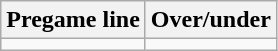<table class="wikitable">
<tr align="center">
<th style=>Pregame line</th>
<th style=>Over/under</th>
</tr>
<tr align="center">
<td></td>
<td></td>
</tr>
</table>
